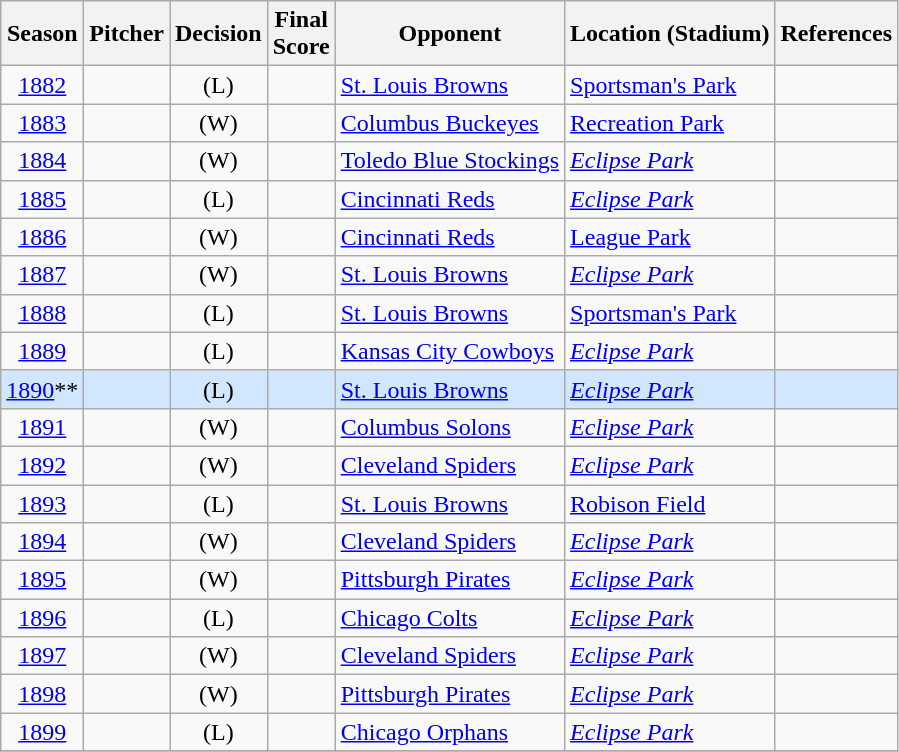<table class="wikitable sortable">
<tr>
<th>Season</th>
<th>Pitcher</th>
<th>Decision</th>
<th>Final<br>Score</th>
<th>Opponent</th>
<th>Location (Stadium)</th>
<th class="unsortable">References</th>
</tr>
<tr>
<td align=center><a href='#'>1882</a></td>
<td></td>
<td align=center>(L)</td>
<td align=center></td>
<td><a href='#'>St. Louis Browns</a></td>
<td><a href='#'>Sportsman's Park</a></td>
<td align="center"></td>
</tr>
<tr>
<td align=center><a href='#'>1883</a></td>
<td></td>
<td align=center>(W)</td>
<td align=center></td>
<td><a href='#'>Columbus Buckeyes</a></td>
<td><a href='#'>Recreation Park</a></td>
<td align="center"></td>
</tr>
<tr>
<td align=center><a href='#'>1884</a></td>
<td> </td>
<td align=center>(W)</td>
<td align=center></td>
<td><a href='#'>Toledo Blue Stockings</a></td>
<td><em><a href='#'>Eclipse Park</a></em></td>
<td align="center"></td>
</tr>
<tr>
<td align=center><a href='#'>1885</a></td>
<td> </td>
<td align=center>(L)</td>
<td align=center></td>
<td><a href='#'>Cincinnati Reds</a></td>
<td><em><a href='#'>Eclipse Park</a></em></td>
<td align="center"></td>
</tr>
<tr>
<td align=center><a href='#'>1886</a></td>
<td> </td>
<td align=center>(W)</td>
<td align=center></td>
<td><a href='#'>Cincinnati Reds</a></td>
<td><a href='#'>League Park</a></td>
<td align="center"></td>
</tr>
<tr>
<td align=center><a href='#'>1887</a></td>
<td></td>
<td align=center>(W)</td>
<td align=center></td>
<td><a href='#'>St. Louis Browns</a></td>
<td><em><a href='#'>Eclipse Park</a></em></td>
<td align="center"></td>
</tr>
<tr>
<td align=center><a href='#'>1888</a></td>
<td> </td>
<td align=center>(L)</td>
<td align=center></td>
<td><a href='#'>St. Louis Browns</a></td>
<td><a href='#'>Sportsman's Park</a></td>
<td align="center"></td>
</tr>
<tr>
<td align=center><a href='#'>1889</a></td>
<td></td>
<td align=center>(L)</td>
<td align=center></td>
<td><a href='#'>Kansas City Cowboys</a></td>
<td><em><a href='#'>Eclipse Park</a></em></td>
<td align="center"></td>
</tr>
<tr>
<td style="background-color: #D0E7FF" align=center><a href='#'>1890</a>**</td>
<td style="background-color: #D0E7FF"></td>
<td style="background-color: #D0E7FF" align=center>(L)</td>
<td style="background-color: #D0E7FF" align=center></td>
<td style="background-color: #D0E7FF"><a href='#'>St. Louis Browns</a></td>
<td style="background-color: #D0E7FF"><em><a href='#'>Eclipse Park</a></em></td>
<td style="background-color: #D0E7FF" align="center"></td>
</tr>
<tr>
<td align=center><a href='#'>1891</a></td>
<td></td>
<td align=center>(W)</td>
<td align=center></td>
<td><a href='#'>Columbus Solons</a></td>
<td><em><a href='#'>Eclipse Park</a></em></td>
<td align="center"></td>
</tr>
<tr>
<td align=center><a href='#'>1892</a></td>
<td></td>
<td align=center>(W)</td>
<td align=center></td>
<td><a href='#'>Cleveland Spiders</a></td>
<td><em><a href='#'>Eclipse Park</a></em></td>
<td align="center"></td>
</tr>
<tr>
<td align=center><a href='#'>1893</a></td>
<td> </td>
<td align=center>(L)</td>
<td align=center></td>
<td><a href='#'>St. Louis Browns</a></td>
<td><a href='#'>Robison Field</a></td>
<td align="center"></td>
</tr>
<tr>
<td align=center><a href='#'>1894</a></td>
<td></td>
<td align=center>(W)</td>
<td align=center></td>
<td><a href='#'>Cleveland Spiders</a></td>
<td><em><a href='#'>Eclipse Park</a></em></td>
<td align="center"></td>
</tr>
<tr>
<td align=center><a href='#'>1895</a></td>
<td></td>
<td align=center>(W)</td>
<td align=center></td>
<td><a href='#'>Pittsburgh Pirates</a></td>
<td><em><a href='#'>Eclipse Park</a></em></td>
<td align="center"></td>
</tr>
<tr>
<td align=center><a href='#'>1896</a></td>
<td></td>
<td align=center>(L)</td>
<td align=center></td>
<td><a href='#'>Chicago Colts</a></td>
<td><em><a href='#'>Eclipse Park</a></em></td>
<td align="center"></td>
</tr>
<tr>
<td align=center><a href='#'>1897</a></td>
<td> </td>
<td align=center>(W)</td>
<td align=center></td>
<td><a href='#'>Cleveland Spiders</a></td>
<td><em><a href='#'>Eclipse Park</a></em></td>
<td align="center"></td>
</tr>
<tr>
<td align=center><a href='#'>1898</a></td>
<td></td>
<td align=center>(W)</td>
<td align=center></td>
<td><a href='#'>Pittsburgh Pirates</a></td>
<td><em><a href='#'>Eclipse Park</a></em></td>
<td align="center"></td>
</tr>
<tr>
<td align=center><a href='#'>1899</a></td>
<td> </td>
<td align=center>(L)</td>
<td align=center></td>
<td><a href='#'>Chicago Orphans</a></td>
<td><em><a href='#'>Eclipse Park</a></em></td>
<td align="center"></td>
</tr>
<tr>
</tr>
</table>
